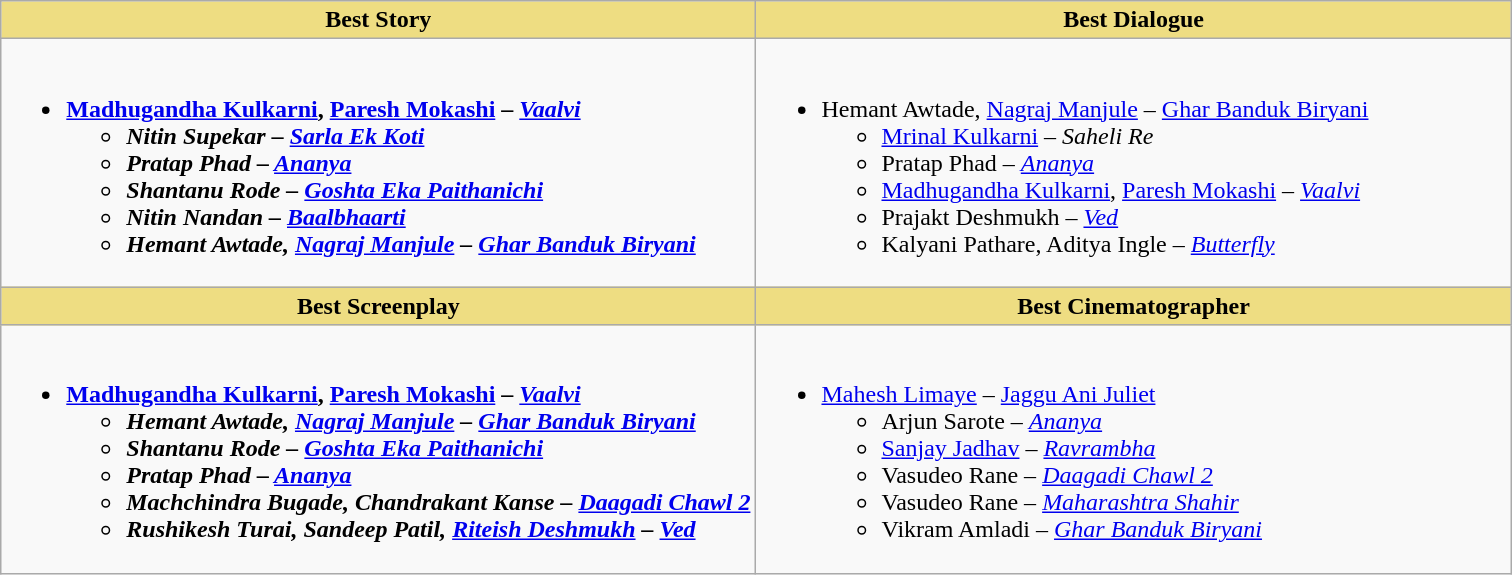<table class="wikitable">
<tr>
<th style="background:#EEDD82; width:50%;">Best Story</th>
<th style="background:#EEDD82; width:50%;">Best Dialogue</th>
</tr>
<tr>
<td valign="top"><br><ul><li><strong><a href='#'>Madhugandha Kulkarni</a>, <a href='#'>Paresh Mokashi</a> – <em><a href='#'>Vaalvi</a><strong><em><ul><li>Nitin Supekar – </em><a href='#'>Sarla Ek Koti</a><em></li><li>Pratap Phad – </em><a href='#'>Ananya</a><em></li><li>Shantanu Rode – </em><a href='#'>Goshta Eka Paithanichi</a><em></li><li>Nitin Nandan – </em><a href='#'>Baalbhaarti</a><em></li><li>Hemant Awtade, <a href='#'>Nagraj Manjule</a> – </em><a href='#'>Ghar Banduk Biryani</a><em></li></ul></li></ul></td>
<td valign="top"><br><ul><li></strong>Hemant Awtade, <a href='#'>Nagraj Manjule</a> – </em><a href='#'>Ghar Banduk Biryani</a></em></strong><ul><li><a href='#'>Mrinal Kulkarni</a> – <em>Saheli Re</em></li><li>Pratap Phad – <em><a href='#'>Ananya</a></em></li><li><a href='#'>Madhugandha Kulkarni</a>, <a href='#'>Paresh Mokashi</a> – <em><a href='#'>Vaalvi</a></em></li><li>Prajakt Deshmukh – <em><a href='#'>Ved</a></em></li><li>Kalyani Pathare, Aditya Ingle – <em><a href='#'>Butterfly</a></em></li></ul></li></ul></td>
</tr>
<tr>
<th style="background:#EEDD82;">Best Screenplay</th>
<th style="background:#EEDD82;">Best Cinematographer</th>
</tr>
<tr>
<td valign="top"><br><ul><li><strong><a href='#'>Madhugandha Kulkarni</a>, <a href='#'>Paresh Mokashi</a> – <em><a href='#'>Vaalvi</a><strong><em><ul><li>Hemant Awtade, <a href='#'>Nagraj Manjule</a> – </em><a href='#'>Ghar Banduk Biryani</a><em></li><li>Shantanu Rode – </em><a href='#'>Goshta Eka Paithanichi</a><em></li><li>Pratap Phad – </em><a href='#'>Ananya</a><em></li><li>Machchindra Bugade, Chandrakant Kanse – </em><a href='#'>Daagadi Chawl 2</a><em></li><li>Rushikesh Turai, Sandeep Patil, <a href='#'>Riteish Deshmukh</a> – </em><a href='#'>Ved</a><em></li></ul></li></ul></td>
<td valign="top"><br><ul><li></strong><a href='#'>Mahesh Limaye</a> – </em><a href='#'>Jaggu Ani Juliet</a></em></strong><ul><li>Arjun Sarote – <em><a href='#'>Ananya</a></em></li><li><a href='#'>Sanjay Jadhav</a> – <em><a href='#'>Ravrambha</a></em></li><li>Vasudeo Rane – <em><a href='#'>Daagadi Chawl 2</a></em></li><li>Vasudeo Rane – <em><a href='#'>Maharashtra Shahir</a></em></li><li>Vikram Amladi – <em><a href='#'>Ghar Banduk Biryani</a></em></li></ul></li></ul></td>
</tr>
</table>
